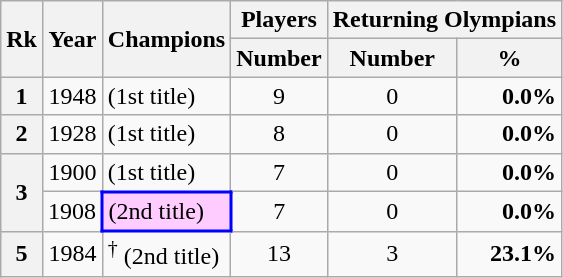<table class="wikitable sortable sticky-header-multi" style="text-align: center; display: inline-table;">
<tr>
<th scope="col" rowspan="2">Rk</th>
<th scope="col" rowspan="2">Year</th>
<th scope="col" rowspan="2">Champions</th>
<th scope="col" class="unsortable">Players</th>
<th scope="colgroup" colspan="2" class="unsortable">Returning Olympians</th>
</tr>
<tr>
<th scope="col">Number</th>
<th scope="col">Number</th>
<th scope="col">%</th>
</tr>
<tr>
<th scope="row">1</th>
<td>1948</td>
<td style="text-align: left;"> (1st title)</td>
<td>9</td>
<td>0</td>
<td style="text-align: right;"><strong>0.0%</strong></td>
</tr>
<tr>
<th scope="row">2</th>
<td>1928</td>
<td style="text-align: left;"> (1st title)</td>
<td>8</td>
<td>0</td>
<td style="text-align: right;"><strong>0.0%</strong></td>
</tr>
<tr>
<th scope="rowgroup" rowspan="2">3</th>
<td>1900</td>
<td style="text-align: left;"> (1st title)</td>
<td>7</td>
<td>0</td>
<td style="text-align: right;"><strong>0.0%</strong></td>
</tr>
<tr>
<td>1908</td>
<td style="border: 2px solid blue; background-color: #ffccff; text-align: left;"> (2nd title)</td>
<td>7</td>
<td>0</td>
<td style="text-align: right;"><strong>0.0%</strong></td>
</tr>
<tr>
<th scope="row">5</th>
<td>1984</td>
<td style="text-align: left;"><em></em><sup>†</sup> (2nd title)</td>
<td>13</td>
<td>3</td>
<td style="text-align: right;"><strong>23.1%</strong></td>
</tr>
</table>
